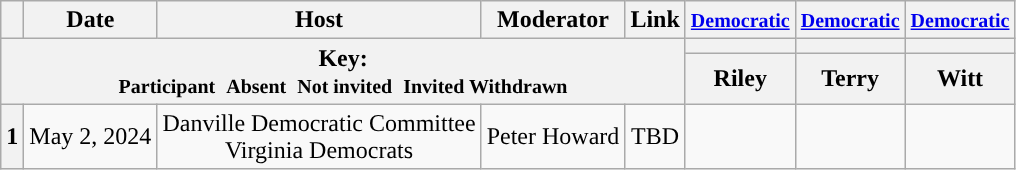<table class="wikitable" style="text-align:center;">
<tr>
<th scope="col"></th>
<th scope="col">Date</th>
<th scope="col">Host</th>
<th scope="col">Moderator</th>
<th scope="col">Link</th>
<th scope="col"><small><a href='#'>Democratic</a></small></th>
<th scope="col"><small><a href='#'>Democratic</a></small></th>
<th scope="col"><small><a href='#'>Democratic</a></small></th>
</tr>
<tr>
<th colspan="5" rowspan="2">Key:<br> <small>Participant </small>  <small>Absent </small>  <small>Not invited </small>  <small>Invited  Withdrawn</small></th>
<th scope="col" style="background:"></th>
<th scope="col" style="background:"></th>
<th scope="col" style="background:"></th>
</tr>
<tr>
<th scope="col">Riley</th>
<th scope="col">Terry</th>
<th scope="col">Witt</th>
</tr>
<tr>
<th>1</th>
<td style="white-space:nowrap;">May 2, 2024</td>
<td style="white-space:nowrap;">Danville Democratic Committee<br>Virginia Democrats</td>
<td style="white-space:nowrap;">Peter Howard</td>
<td style="white-space:nowrap;">TBD</td>
<td></td>
<td></td>
<td></td>
</tr>
</table>
